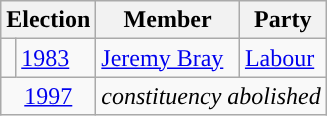<table class="wikitable">
<tr>
<th colspan="2">Election</th>
<th>Member</th>
<th>Party</th>
</tr>
<tr>
<td style="color:inherit;background-color: "></td>
<td><a href='#'>1983</a></td>
<td><a href='#'>Jeremy Bray</a></td>
<td><a href='#'>Labour</a></td>
</tr>
<tr>
<td colspan="2" align="center"><a href='#'>1997</a></td>
<td colspan="2"><em>constituency abolished</em></td>
</tr>
</table>
